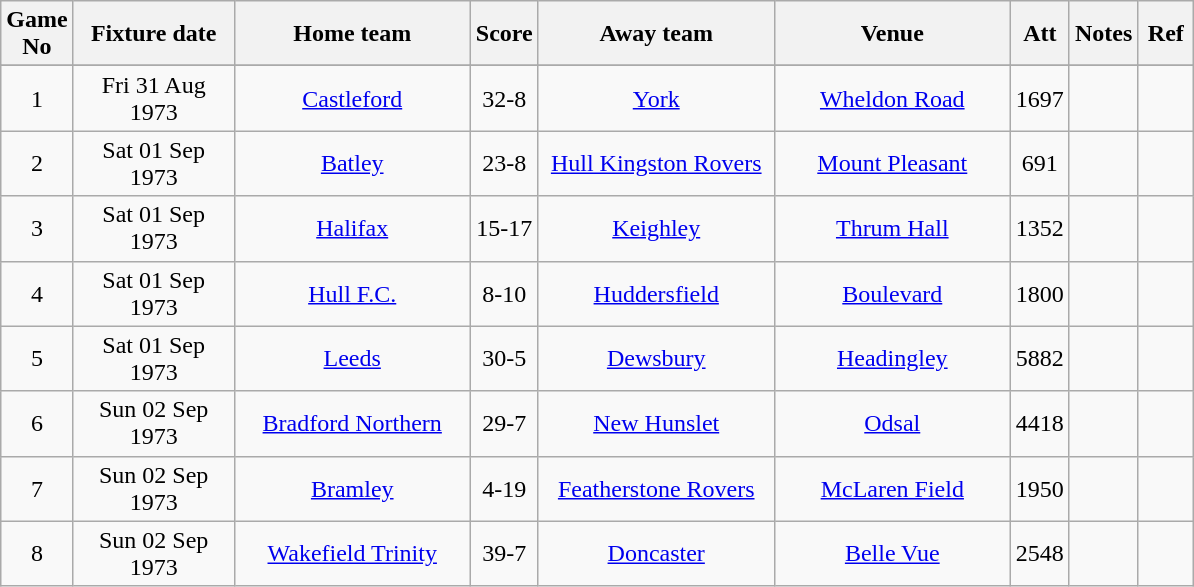<table class="wikitable" style="text-align:center;">
<tr>
<th width=20 abbr="No">Game No</th>
<th width=100 abbr="Date">Fixture date</th>
<th width=150 abbr="Home team">Home team</th>
<th width=20 abbr="Score">Score</th>
<th width=150 abbr="Away team">Away team</th>
<th width=150 abbr="Venue">Venue</th>
<th width=30 abbr="Att">Att</th>
<th width=20 abbr="Notes">Notes</th>
<th width=30 abbr="Ref">Ref</th>
</tr>
<tr>
</tr>
<tr>
<td>1</td>
<td>Fri 31 Aug 1973</td>
<td><a href='#'>Castleford</a></td>
<td>32-8</td>
<td><a href='#'>York</a></td>
<td><a href='#'>Wheldon Road</a></td>
<td>1697</td>
<td></td>
<td></td>
</tr>
<tr>
<td>2</td>
<td>Sat 01 Sep 1973</td>
<td><a href='#'>Batley</a></td>
<td>23-8</td>
<td><a href='#'>Hull Kingston Rovers</a></td>
<td><a href='#'>Mount Pleasant</a></td>
<td>691</td>
<td></td>
<td></td>
</tr>
<tr>
<td>3</td>
<td>Sat 01 Sep 1973</td>
<td><a href='#'>Halifax</a></td>
<td>15-17</td>
<td><a href='#'>Keighley</a></td>
<td><a href='#'>Thrum Hall</a></td>
<td>1352</td>
<td></td>
<td></td>
</tr>
<tr>
<td>4</td>
<td>Sat 01 Sep 1973</td>
<td><a href='#'>Hull F.C.</a></td>
<td>8-10</td>
<td><a href='#'>Huddersfield</a></td>
<td><a href='#'>Boulevard</a></td>
<td>1800</td>
<td></td>
<td></td>
</tr>
<tr>
<td>5</td>
<td>Sat 01 Sep 1973</td>
<td><a href='#'>Leeds</a></td>
<td>30-5</td>
<td><a href='#'>Dewsbury</a></td>
<td><a href='#'>Headingley</a></td>
<td>5882</td>
<td></td>
<td></td>
</tr>
<tr>
<td>6</td>
<td>Sun 02 Sep 1973</td>
<td><a href='#'>Bradford Northern</a></td>
<td>29-7</td>
<td><a href='#'>New Hunslet</a></td>
<td><a href='#'>Odsal</a></td>
<td>4418</td>
<td></td>
<td></td>
</tr>
<tr>
<td>7</td>
<td>Sun 02 Sep 1973</td>
<td><a href='#'>Bramley</a></td>
<td>4-19</td>
<td><a href='#'>Featherstone Rovers</a></td>
<td><a href='#'>McLaren Field</a></td>
<td>1950</td>
<td></td>
<td></td>
</tr>
<tr>
<td>8</td>
<td>Sun 02 Sep 1973</td>
<td><a href='#'>Wakefield Trinity</a></td>
<td>39-7</td>
<td><a href='#'>Doncaster</a></td>
<td><a href='#'>Belle Vue</a></td>
<td>2548</td>
<td></td>
<td></td>
</tr>
</table>
